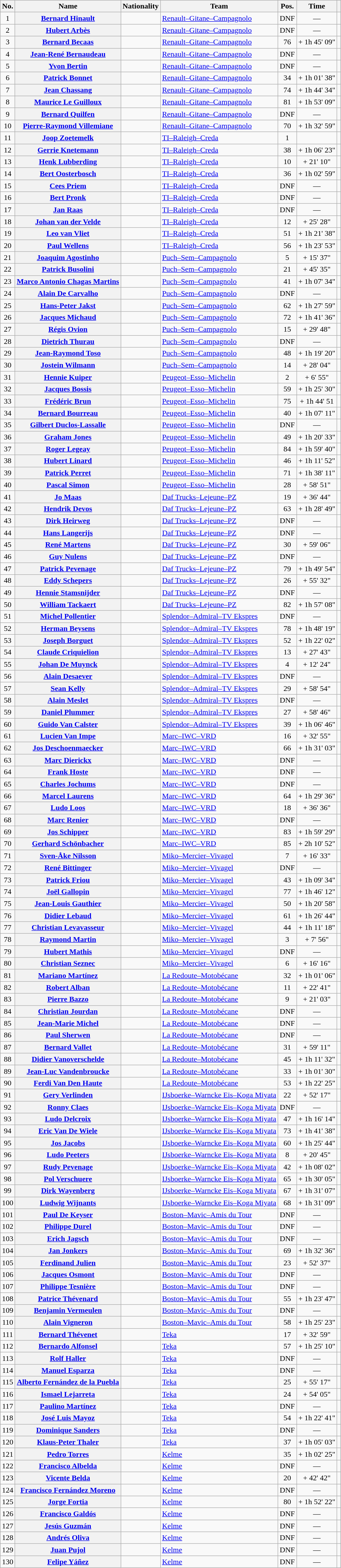<table class="wikitable plainrowheaders sortable">
<tr>
<th scope="col">No.</th>
<th scope="col">Name</th>
<th scope="col">Nationality</th>
<th scope="col">Team</th>
<th scope="col" data-sort-type="number">Pos.</th>
<th scope="col" data-sort-type="number">Time</th>
<th scope="col" class="unsortable"></th>
</tr>
<tr>
<td style="text-align:center;">1</td>
<th scope="row"><a href='#'>Bernard Hinault</a></th>
<td></td>
<td><a href='#'>Renault–Gitane–Campagnolo</a></td>
<td style="text-align:center;" data-sort-value="86">DNF</td>
<td style="text-align:center;" data-sort-value="86">—</td>
<td style="text-align:center;"></td>
</tr>
<tr>
<td style="text-align:center;">2</td>
<th scope="row"><a href='#'>Hubert Arbès</a></th>
<td></td>
<td><a href='#'>Renault–Gitane–Campagnolo</a></td>
<td style="text-align:center;" data-sort-value="86">DNF</td>
<td style="text-align:center;" data-sort-value="86">—</td>
<td style="text-align:center;"></td>
</tr>
<tr>
<td style="text-align:center;">3</td>
<th scope="row"><a href='#'>Bernard Becaas</a></th>
<td></td>
<td><a href='#'>Renault–Gitane–Campagnolo</a></td>
<td style="text-align:center;">76</td>
<td style="text-align:center;" data-sort-value="76">+ 1h 45' 09"</td>
<td style="text-align:center;"></td>
</tr>
<tr>
<td style="text-align:center;">4</td>
<th scope="row"><a href='#'>Jean-René Bernaudeau</a></th>
<td></td>
<td><a href='#'>Renault–Gitane–Campagnolo</a></td>
<td style="text-align:center;" data-sort-value="86">DNF</td>
<td style="text-align:center;" data-sort-value="86">—</td>
<td style="text-align:center;"></td>
</tr>
<tr>
<td style="text-align:center;">5</td>
<th scope="row"><a href='#'>Yvon Bertin</a></th>
<td></td>
<td><a href='#'>Renault–Gitane–Campagnolo</a></td>
<td style="text-align:center;" data-sort-value="86">DNF</td>
<td style="text-align:center;" data-sort-value="86">—</td>
<td style="text-align:center;"></td>
</tr>
<tr>
<td style="text-align:center;">6</td>
<th scope="row"><a href='#'>Patrick Bonnet</a></th>
<td></td>
<td><a href='#'>Renault–Gitane–Campagnolo</a></td>
<td style="text-align:center;">34</td>
<td style="text-align:center;" data-sort-value="34">+ 1h 01' 38"</td>
<td style="text-align:center;"></td>
</tr>
<tr>
<td style="text-align:center;">7</td>
<th scope="row"><a href='#'>Jean Chassang</a></th>
<td></td>
<td><a href='#'>Renault–Gitane–Campagnolo</a></td>
<td style="text-align:center;">74</td>
<td style="text-align:center;" data-sort-value="74">+ 1h 44' 34"</td>
<td style="text-align:center;"></td>
</tr>
<tr>
<td style="text-align:center;">8</td>
<th scope="row"><a href='#'>Maurice Le Guilloux</a></th>
<td></td>
<td><a href='#'>Renault–Gitane–Campagnolo</a></td>
<td style="text-align:center;">81</td>
<td style="text-align:center;" data-sort-value="81">+ 1h 53' 09"</td>
<td style="text-align:center;"></td>
</tr>
<tr>
<td style="text-align:center;">9</td>
<th scope="row"><a href='#'>Bernard Quilfen</a></th>
<td></td>
<td><a href='#'>Renault–Gitane–Campagnolo</a></td>
<td style="text-align:center;" data-sort-value="86">DNF</td>
<td style="text-align:center;" data-sort-value="86">—</td>
<td style="text-align:center;"></td>
</tr>
<tr>
<td style="text-align:center;">10</td>
<th scope="row"><a href='#'>Pierre-Raymond Villemiane</a></th>
<td></td>
<td><a href='#'>Renault–Gitane–Campagnolo</a></td>
<td style="text-align:center;">70</td>
<td style="text-align:center;" data-sort-value="70">+ 1h 32' 59"</td>
<td style="text-align:center;"></td>
</tr>
<tr>
<td style="text-align:center;">11</td>
<th scope="row"><a href='#'>Joop Zoetemelk</a></th>
<td></td>
<td><a href='#'>TI–Raleigh–Creda</a></td>
<td style="text-align:center;">1</td>
<td style="text-align:center;" data-sort-value="1"></td>
<td style="text-align:center;"></td>
</tr>
<tr>
<td style="text-align:center;">12</td>
<th scope="row"><a href='#'>Gerrie Knetemann</a></th>
<td></td>
<td><a href='#'>TI–Raleigh–Creda</a></td>
<td style="text-align:center;">38</td>
<td style="text-align:center;" data-sort-value="38">+ 1h 06' 23"</td>
<td style="text-align:center;"></td>
</tr>
<tr>
<td style="text-align:center;">13</td>
<th scope="row"><a href='#'>Henk Lubberding</a></th>
<td></td>
<td><a href='#'>TI–Raleigh–Creda</a></td>
<td style="text-align:center;">10</td>
<td style="text-align:center;" data-sort-value="10">+ 21' 10"</td>
<td style="text-align:center;"></td>
</tr>
<tr>
<td style="text-align:center;">14</td>
<th scope="row"><a href='#'>Bert Oosterbosch</a></th>
<td></td>
<td><a href='#'>TI–Raleigh–Creda</a></td>
<td style="text-align:center;">36</td>
<td style="text-align:center;" data-sort-value="36">+ 1h 02' 59"</td>
<td style="text-align:center;"></td>
</tr>
<tr>
<td style="text-align:center;">15</td>
<th scope="row"><a href='#'>Cees Priem</a></th>
<td></td>
<td><a href='#'>TI–Raleigh–Creda</a></td>
<td style="text-align:center;" data-sort-value="86">DNF</td>
<td style="text-align:center;" data-sort-value="86">—</td>
<td style="text-align:center;"></td>
</tr>
<tr>
<td style="text-align:center;">16</td>
<th scope="row"><a href='#'>Bert Pronk</a></th>
<td></td>
<td><a href='#'>TI–Raleigh–Creda</a></td>
<td style="text-align:center;" data-sort-value="86">DNF</td>
<td style="text-align:center;" data-sort-value="86">—</td>
<td style="text-align:center;"></td>
</tr>
<tr>
<td style="text-align:center;">17</td>
<th scope="row"><a href='#'>Jan Raas</a></th>
<td></td>
<td><a href='#'>TI–Raleigh–Creda</a></td>
<td style="text-align:center;" data-sort-value="86">DNF</td>
<td style="text-align:center;" data-sort-value="86">—</td>
<td style="text-align:center;"></td>
</tr>
<tr>
<td style="text-align:center;">18</td>
<th scope="row"><a href='#'>Johan van der Velde</a></th>
<td></td>
<td><a href='#'>TI–Raleigh–Creda</a></td>
<td style="text-align:center;">12</td>
<td style="text-align:center;" data-sort-value="12">+ 25' 28"</td>
<td style="text-align:center;"></td>
</tr>
<tr>
<td style="text-align:center;">19</td>
<th scope="row"><a href='#'>Leo van Vliet</a></th>
<td></td>
<td><a href='#'>TI–Raleigh–Creda</a></td>
<td style="text-align:center;">51</td>
<td style="text-align:center;" data-sort-value="51">+ 1h 21' 38"</td>
<td style="text-align:center;"></td>
</tr>
<tr>
<td style="text-align:center;">20</td>
<th scope="row"><a href='#'>Paul Wellens</a></th>
<td></td>
<td><a href='#'>TI–Raleigh–Creda</a></td>
<td style="text-align:center;">56</td>
<td style="text-align:center;" data-sort-value="56">+ 1h 23' 53"</td>
<td style="text-align:center;"></td>
</tr>
<tr>
<td style="text-align:center;">21</td>
<th scope="row"><a href='#'>Joaquim Agostinho</a></th>
<td></td>
<td><a href='#'>Puch–Sem–Campagnolo</a></td>
<td style="text-align:center;">5</td>
<td style="text-align:center;" data-sort-value="5">+ 15' 37"</td>
<td style="text-align:center;"></td>
</tr>
<tr>
<td style="text-align:center;">22</td>
<th scope="row"><a href='#'>Patrick Busolini</a></th>
<td></td>
<td><a href='#'>Puch–Sem–Campagnolo</a></td>
<td style="text-align:center;">21</td>
<td style="text-align:center;" data-sort-value="21">+ 45' 35"</td>
<td style="text-align:center;"></td>
</tr>
<tr>
<td style="text-align:center;">23</td>
<th scope="row"><a href='#'>Marco Antonio Chagas Martins</a></th>
<td></td>
<td><a href='#'>Puch–Sem–Campagnolo</a></td>
<td style="text-align:center;">41</td>
<td style="text-align:center;" data-sort-value="41">+ 1h 07' 34"</td>
<td style="text-align:center;"></td>
</tr>
<tr>
<td style="text-align:center;">24</td>
<th scope="row"><a href='#'>Alain De Carvalho</a></th>
<td></td>
<td><a href='#'>Puch–Sem–Campagnolo</a></td>
<td style="text-align:center;" data-sort-value="86">DNF</td>
<td style="text-align:center;" data-sort-value="86">—</td>
<td style="text-align:center;"></td>
</tr>
<tr>
<td style="text-align:center;">25</td>
<th scope="row"><a href='#'>Hans-Peter Jakst</a></th>
<td></td>
<td><a href='#'>Puch–Sem–Campagnolo</a></td>
<td style="text-align:center;">62</td>
<td style="text-align:center;" data-sort-value="62">+ 1h 27' 59"</td>
<td style="text-align:center;"></td>
</tr>
<tr>
<td style="text-align:center;">26</td>
<th scope="row"><a href='#'>Jacques Michaud</a></th>
<td></td>
<td><a href='#'>Puch–Sem–Campagnolo</a></td>
<td style="text-align:center;">72</td>
<td style="text-align:center;" data-sort-value="72">+ 1h 41' 36"</td>
<td style="text-align:center;"></td>
</tr>
<tr>
<td style="text-align:center;">27</td>
<th scope="row"><a href='#'>Régis Ovion</a></th>
<td></td>
<td><a href='#'>Puch–Sem–Campagnolo</a></td>
<td style="text-align:center;">15</td>
<td style="text-align:center;" data-sort-value="15">+ 29' 48"</td>
<td style="text-align:center;"></td>
</tr>
<tr>
<td style="text-align:center;">28</td>
<th scope="row"><a href='#'>Dietrich Thurau</a></th>
<td></td>
<td><a href='#'>Puch–Sem–Campagnolo</a></td>
<td style="text-align:center;" data-sort-value="86">DNF</td>
<td style="text-align:center;" data-sort-value="86">—</td>
<td style="text-align:center;"></td>
</tr>
<tr>
<td style="text-align:center;">29</td>
<th scope="row"><a href='#'>Jean-Raymond Toso</a></th>
<td></td>
<td><a href='#'>Puch–Sem–Campagnolo</a></td>
<td style="text-align:center;">48</td>
<td style="text-align:center;" data-sort-value="48">+ 1h 19' 20"</td>
<td style="text-align:center;"></td>
</tr>
<tr>
<td style="text-align:center;">30</td>
<th scope="row"><a href='#'>Jostein Wilmann</a></th>
<td></td>
<td><a href='#'>Puch–Sem–Campagnolo</a></td>
<td style="text-align:center;">14</td>
<td style="text-align:center;" data-sort-value="14">+ 28' 04"</td>
<td style="text-align:center;"></td>
</tr>
<tr>
<td style="text-align:center;">31</td>
<th scope="row"><a href='#'>Hennie Kuiper</a></th>
<td></td>
<td><a href='#'>Peugeot–Esso–Michelin</a></td>
<td style="text-align:center;">2</td>
<td style="text-align:center;" data-sort-value="2">+ 6' 55"</td>
<td style="text-align:center;"></td>
</tr>
<tr>
<td style="text-align:center;">32</td>
<th scope="row"><a href='#'>Jacques Bossis</a></th>
<td></td>
<td><a href='#'>Peugeot–Esso–Michelin</a></td>
<td style="text-align:center;">59</td>
<td style="text-align:center;" data-sort-value="59">+ 1h 25' 30"</td>
<td style="text-align:center;"></td>
</tr>
<tr>
<td style="text-align:center;">33</td>
<th scope="row"><a href='#'>Frédéric Brun</a></th>
<td></td>
<td><a href='#'>Peugeot–Esso–Michelin</a></td>
<td style="text-align:center;">75</td>
<td style="text-align:center;" data-sort-value="75">+ 1h 44' 51</td>
<td style="text-align:center;"></td>
</tr>
<tr>
<td style="text-align:center;">34</td>
<th scope="row"><a href='#'>Bernard Bourreau</a></th>
<td></td>
<td><a href='#'>Peugeot–Esso–Michelin</a></td>
<td style="text-align:center;">40</td>
<td style="text-align:center;" data-sort-value="40">+ 1h 07' 11"</td>
<td style="text-align:center;"></td>
</tr>
<tr>
<td style="text-align:center;">35</td>
<th scope="row"><a href='#'>Gilbert Duclos-Lassalle</a></th>
<td></td>
<td><a href='#'>Peugeot–Esso–Michelin</a></td>
<td style="text-align:center;" data-sort-value="86">DNF</td>
<td style="text-align:center;" data-sort-value="86">—</td>
<td style="text-align:center;"></td>
</tr>
<tr>
<td style="text-align:center;">36</td>
<th scope="row"><a href='#'>Graham Jones</a></th>
<td></td>
<td><a href='#'>Peugeot–Esso–Michelin</a></td>
<td style="text-align:center;">49</td>
<td style="text-align:center;" data-sort-value="49">+ 1h 20' 33"</td>
<td style="text-align:center;"></td>
</tr>
<tr>
<td style="text-align:center;">37</td>
<th scope="row"><a href='#'>Roger Legeay</a></th>
<td></td>
<td><a href='#'>Peugeot–Esso–Michelin</a></td>
<td style="text-align:center;">84</td>
<td style="text-align:center;" data-sort-value="84">+ 1h 59' 40"</td>
<td style="text-align:center;"></td>
</tr>
<tr>
<td style="text-align:center;">38</td>
<th scope="row"><a href='#'>Hubert Linard</a></th>
<td></td>
<td><a href='#'>Peugeot–Esso–Michelin</a></td>
<td style="text-align:center;">46</td>
<td style="text-align:center;" data-sort-value="46">+ 1h 11' 52"</td>
<td style="text-align:center;"></td>
</tr>
<tr>
<td style="text-align:center;">39</td>
<th scope="row"><a href='#'>Patrick Perret</a></th>
<td></td>
<td><a href='#'>Peugeot–Esso–Michelin</a></td>
<td style="text-align:center;">71</td>
<td style="text-align:center;" data-sort-value="71">+ 1h 38' 11"</td>
<td style="text-align:center;"></td>
</tr>
<tr>
<td style="text-align:center;">40</td>
<th scope="row"><a href='#'>Pascal Simon</a></th>
<td></td>
<td><a href='#'>Peugeot–Esso–Michelin</a></td>
<td style="text-align:center;">28</td>
<td style="text-align:center;" data-sort-value="28">+ 58' 51"</td>
<td style="text-align:center;"></td>
</tr>
<tr>
<td style="text-align:center;">41</td>
<th scope="row"><a href='#'>Jo Maas</a></th>
<td></td>
<td><a href='#'>Daf Trucks–Lejeune–PZ</a></td>
<td style="text-align:center;">19</td>
<td style="text-align:center;" data-sort-value="19">+ 36' 44"</td>
<td style="text-align:center;"></td>
</tr>
<tr>
<td style="text-align:center;">42</td>
<th scope="row"><a href='#'>Hendrik Devos</a></th>
<td></td>
<td><a href='#'>Daf Trucks–Lejeune–PZ</a></td>
<td style="text-align:center;">63</td>
<td style="text-align:center;" data-sort-value="63">+ 1h 28' 49"</td>
<td style="text-align:center;"></td>
</tr>
<tr>
<td style="text-align:center;">43</td>
<th scope="row"><a href='#'>Dirk Heirweg</a></th>
<td></td>
<td><a href='#'>Daf Trucks–Lejeune–PZ</a></td>
<td style="text-align:center;" data-sort-value="86">DNF</td>
<td style="text-align:center;" data-sort-value="86">—</td>
<td style="text-align:center;"></td>
</tr>
<tr>
<td style="text-align:center;">44</td>
<th scope="row"><a href='#'>Hans Langerijs</a></th>
<td></td>
<td><a href='#'>Daf Trucks–Lejeune–PZ</a></td>
<td style="text-align:center;" data-sort-value="86">DNF</td>
<td style="text-align:center;" data-sort-value="86">—</td>
<td style="text-align:center;"></td>
</tr>
<tr>
<td style="text-align:center;">45</td>
<th scope="row"><a href='#'>René Martens</a></th>
<td></td>
<td><a href='#'>Daf Trucks–Lejeune–PZ</a></td>
<td style="text-align:center;">30</td>
<td style="text-align:center;" data-sort-value="30">+ 59' 06"</td>
<td style="text-align:center;"></td>
</tr>
<tr>
<td style="text-align:center;">46</td>
<th scope="row"><a href='#'>Guy Nulens</a></th>
<td></td>
<td><a href='#'>Daf Trucks–Lejeune–PZ</a></td>
<td style="text-align:center;" data-sort-value="86">DNF</td>
<td style="text-align:center;" data-sort-value="86">—</td>
<td style="text-align:center;"></td>
</tr>
<tr>
<td style="text-align:center;">47</td>
<th scope="row"><a href='#'>Patrick Pevenage</a></th>
<td></td>
<td><a href='#'>Daf Trucks–Lejeune–PZ</a></td>
<td style="text-align:center;">79</td>
<td style="text-align:center;" data-sort-value="79">+ 1h 49' 54"</td>
<td style="text-align:center;"></td>
</tr>
<tr>
<td style="text-align:center;">48</td>
<th scope="row"><a href='#'>Eddy Schepers</a></th>
<td></td>
<td><a href='#'>Daf Trucks–Lejeune–PZ</a></td>
<td style="text-align:center;">26</td>
<td style="text-align:center;" data-sort-value="26">+ 55' 32"</td>
<td style="text-align:center;"></td>
</tr>
<tr>
<td style="text-align:center;">49</td>
<th scope="row"><a href='#'>Hennie Stamsnijder</a></th>
<td></td>
<td><a href='#'>Daf Trucks–Lejeune–PZ</a></td>
<td style="text-align:center;" data-sort-value="86">DNF</td>
<td style="text-align:center;" data-sort-value="86">—</td>
<td style="text-align:center;"></td>
</tr>
<tr>
<td style="text-align:center;">50</td>
<th scope="row"><a href='#'>William Tackaert</a></th>
<td></td>
<td><a href='#'>Daf Trucks–Lejeune–PZ</a></td>
<td style="text-align:center;">82</td>
<td style="text-align:center;" data-sort-value="82">+ 1h 57' 08"</td>
<td style="text-align:center;"></td>
</tr>
<tr>
<td style="text-align:center;">51</td>
<th scope="row"><a href='#'>Michel Pollentier</a></th>
<td></td>
<td><a href='#'>Splendor–Admiral–TV Ekspres</a></td>
<td style="text-align:center;" data-sort-value="86">DNF</td>
<td style="text-align:center;" data-sort-value="86">—</td>
<td style="text-align:center;"></td>
</tr>
<tr>
<td style="text-align:center;">52</td>
<th scope="row"><a href='#'>Herman Beysens</a></th>
<td></td>
<td><a href='#'>Splendor–Admiral–TV Ekspres</a></td>
<td style="text-align:center;">78</td>
<td style="text-align:center;" data-sort-value="78">+ 1h 48' 19"</td>
<td style="text-align:center;"></td>
</tr>
<tr>
<td style="text-align:center;">53</td>
<th scope="row"><a href='#'>Joseph Borguet</a></th>
<td></td>
<td><a href='#'>Splendor–Admiral–TV Ekspres</a></td>
<td style="text-align:center;">52</td>
<td style="text-align:center;" data-sort-value="52">+ 1h 22' 02"</td>
<td style="text-align:center;"></td>
</tr>
<tr>
<td style="text-align:center;">54</td>
<th scope="row"><a href='#'>Claude Criquielion</a></th>
<td></td>
<td><a href='#'>Splendor–Admiral–TV Ekspres</a></td>
<td style="text-align:center;">13</td>
<td style="text-align:center;" data-sort-value="13">+ 27' 43"</td>
<td style="text-align:center;"></td>
</tr>
<tr>
<td style="text-align:center;">55</td>
<th scope="row"><a href='#'>Johan De Muynck</a></th>
<td></td>
<td><a href='#'>Splendor–Admiral–TV Ekspres</a></td>
<td style="text-align:center;">4</td>
<td style="text-align:center;" data-sort-value="4">+ 12' 24"</td>
<td style="text-align:center;"></td>
</tr>
<tr>
<td style="text-align:center;">56</td>
<th scope="row"><a href='#'>Alain Desaever</a></th>
<td></td>
<td><a href='#'>Splendor–Admiral–TV Ekspres</a></td>
<td style="text-align:center;" data-sort-value="86">DNF</td>
<td style="text-align:center;" data-sort-value="86">—</td>
<td style="text-align:center;"></td>
</tr>
<tr>
<td style="text-align:center;">57</td>
<th scope="row"><a href='#'>Sean Kelly</a></th>
<td></td>
<td><a href='#'>Splendor–Admiral–TV Ekspres</a></td>
<td style="text-align:center;">29</td>
<td style="text-align:center;" data-sort-value="29">+ 58' 54"</td>
<td style="text-align:center;"></td>
</tr>
<tr>
<td style="text-align:center;">58</td>
<th scope="row"><a href='#'>Alain Meslet</a></th>
<td></td>
<td><a href='#'>Splendor–Admiral–TV Ekspres</a></td>
<td style="text-align:center;" data-sort-value="86">DNF</td>
<td style="text-align:center;" data-sort-value="86">—</td>
<td style="text-align:center;"></td>
</tr>
<tr>
<td style="text-align:center;">59</td>
<th scope="row"><a href='#'>Daniel Plummer</a></th>
<td></td>
<td><a href='#'>Splendor–Admiral–TV Ekspres</a></td>
<td style="text-align:center;">27</td>
<td style="text-align:center;" data-sort-value="27">+ 58' 46"</td>
<td style="text-align:center;"></td>
</tr>
<tr>
<td style="text-align:center;">60</td>
<th scope="row"><a href='#'>Guido Van Calster</a></th>
<td></td>
<td><a href='#'>Splendor–Admiral–TV Ekspres</a></td>
<td style="text-align:center;">39</td>
<td style="text-align:center;" data-sort-value="39">+ 1h 06' 46"</td>
<td style="text-align:center;"></td>
</tr>
<tr>
<td style="text-align:center;">61</td>
<th scope="row"><a href='#'>Lucien Van Impe</a></th>
<td></td>
<td><a href='#'>Marc–IWC–VRD</a></td>
<td style="text-align:center;">16</td>
<td style="text-align:center;" data-sort-value="16">+ 32' 55"</td>
<td style="text-align:center;"></td>
</tr>
<tr>
<td style="text-align:center;">62</td>
<th scope="row"><a href='#'>Jos Deschoenmaecker</a></th>
<td></td>
<td><a href='#'>Marc–IWC–VRD</a></td>
<td style="text-align:center;">66</td>
<td style="text-align:center;" data-sort-value="66">+ 1h 31' 03"</td>
<td style="text-align:center;"></td>
</tr>
<tr>
<td style="text-align:center;">63</td>
<th scope="row"><a href='#'>Marc Dierickx</a></th>
<td></td>
<td><a href='#'>Marc–IWC–VRD</a></td>
<td style="text-align:center;" data-sort-value="86">DNF</td>
<td style="text-align:center;" data-sort-value="86">—</td>
<td style="text-align:center;"></td>
</tr>
<tr>
<td style="text-align:center;">64</td>
<th scope="row"><a href='#'>Frank Hoste</a></th>
<td></td>
<td><a href='#'>Marc–IWC–VRD</a></td>
<td style="text-align:center;" data-sort-value="86">DNF</td>
<td style="text-align:center;" data-sort-value="86">—</td>
<td style="text-align:center;"></td>
</tr>
<tr>
<td style="text-align:center;">65</td>
<th scope="row"><a href='#'>Charles Jochums</a></th>
<td></td>
<td><a href='#'>Marc–IWC–VRD</a></td>
<td style="text-align:center;" data-sort-value="86">DNF</td>
<td style="text-align:center;" data-sort-value="86">—</td>
<td style="text-align:center;"></td>
</tr>
<tr>
<td style="text-align:center;">66</td>
<th scope="row"><a href='#'>Marcel Laurens</a></th>
<td></td>
<td><a href='#'>Marc–IWC–VRD</a></td>
<td style="text-align:center;">64</td>
<td style="text-align:center;" data-sort-value="64">+ 1h 29' 36"</td>
<td style="text-align:center;"></td>
</tr>
<tr>
<td style="text-align:center;">67</td>
<th scope="row"><a href='#'>Ludo Loos</a></th>
<td></td>
<td><a href='#'>Marc–IWC–VRD</a></td>
<td style="text-align:center;">18</td>
<td style="text-align:center;" data-sort-value="18">+ 36' 36"</td>
<td style="text-align:center;"></td>
</tr>
<tr>
<td style="text-align:center;">68</td>
<th scope="row"><a href='#'>Marc Renier</a></th>
<td></td>
<td><a href='#'>Marc–IWC–VRD</a></td>
<td style="text-align:center;" data-sort-value="86">DNF</td>
<td style="text-align:center;" data-sort-value="86">—</td>
<td style="text-align:center;"></td>
</tr>
<tr>
<td style="text-align:center;">69</td>
<th scope="row"><a href='#'>Jos Schipper</a></th>
<td></td>
<td><a href='#'>Marc–IWC–VRD</a></td>
<td style="text-align:center;">83</td>
<td style="text-align:center;" data-sort-value="83">+ 1h 59' 29"</td>
<td style="text-align:center;"></td>
</tr>
<tr>
<td style="text-align:center;">70</td>
<th scope="row"><a href='#'>Gerhard Schönbacher</a></th>
<td></td>
<td><a href='#'>Marc–IWC–VRD</a></td>
<td style="text-align:center;">85</td>
<td style="text-align:center;" data-sort-value="85">+ 2h 10' 52"</td>
<td style="text-align:center;"></td>
</tr>
<tr>
<td style="text-align:center;">71</td>
<th scope="row"><a href='#'>Sven-Åke Nilsson</a></th>
<td></td>
<td><a href='#'>Miko–Mercier–Vivagel</a></td>
<td style="text-align:center;">7</td>
<td style="text-align:center;" data-sort-value="7">+ 16' 33"</td>
<td style="text-align:center;"></td>
</tr>
<tr>
<td style="text-align:center;">72</td>
<th scope="row"><a href='#'>René Bittinger</a></th>
<td></td>
<td><a href='#'>Miko–Mercier–Vivagel</a></td>
<td style="text-align:center;" data-sort-value="86">DNF</td>
<td style="text-align:center;" data-sort-value="86">—</td>
<td style="text-align:center;"></td>
</tr>
<tr>
<td style="text-align:center;">73</td>
<th scope="row"><a href='#'>Patrick Friou</a></th>
<td></td>
<td><a href='#'>Miko–Mercier–Vivagel</a></td>
<td style="text-align:center;">43</td>
<td style="text-align:center;" data-sort-value="43">+ 1h 09' 34"</td>
<td style="text-align:center;"></td>
</tr>
<tr>
<td style="text-align:center;">74</td>
<th scope="row"><a href='#'>Joël Gallopin</a></th>
<td></td>
<td><a href='#'>Miko–Mercier–Vivagel</a></td>
<td style="text-align:center;">77</td>
<td style="text-align:center;" data-sort-value="77">+ 1h 46' 12"</td>
<td style="text-align:center;"></td>
</tr>
<tr>
<td style="text-align:center;">75</td>
<th scope="row"><a href='#'>Jean-Louis Gauthier</a></th>
<td></td>
<td><a href='#'>Miko–Mercier–Vivagel</a></td>
<td style="text-align:center;">50</td>
<td style="text-align:center;" data-sort-value="50">+ 1h 20' 58"</td>
<td style="text-align:center;"></td>
</tr>
<tr>
<td style="text-align:center;">76</td>
<th scope="row"><a href='#'>Didier Lebaud</a></th>
<td></td>
<td><a href='#'>Miko–Mercier–Vivagel</a></td>
<td style="text-align:center;">61</td>
<td style="text-align:center;" data-sort-value="61">+ 1h 26' 44"</td>
<td style="text-align:center;"></td>
</tr>
<tr>
<td style="text-align:center;">77</td>
<th scope="row"><a href='#'>Christian Levavasseur</a></th>
<td></td>
<td><a href='#'>Miko–Mercier–Vivagel</a></td>
<td style="text-align:center;">44</td>
<td style="text-align:center;" data-sort-value="44">+ 1h 11' 18"</td>
<td style="text-align:center;"></td>
</tr>
<tr>
<td style="text-align:center;">78</td>
<th scope="row"><a href='#'>Raymond Martin</a></th>
<td></td>
<td><a href='#'>Miko–Mercier–Vivagel</a></td>
<td style="text-align:center;">3</td>
<td style="text-align:center;" data-sort-value="3">+ 7' 56"</td>
<td style="text-align:center;"></td>
</tr>
<tr>
<td style="text-align:center;">79</td>
<th scope="row"><a href='#'>Hubert Mathis</a></th>
<td></td>
<td><a href='#'>Miko–Mercier–Vivagel</a></td>
<td style="text-align:center;" data-sort-value="86">DNF</td>
<td style="text-align:center;" data-sort-value="86">—</td>
<td style="text-align:center;"></td>
</tr>
<tr>
<td style="text-align:center;">80</td>
<th scope="row"><a href='#'>Christian Seznec</a></th>
<td></td>
<td><a href='#'>Miko–Mercier–Vivagel</a></td>
<td style="text-align:center;">6</td>
<td style="text-align:center;" data-sort-value="6">+ 16' 16"</td>
<td style="text-align:center;"></td>
</tr>
<tr>
<td style="text-align:center;">81</td>
<th scope="row"><a href='#'>Mariano Martínez</a></th>
<td></td>
<td><a href='#'>La Redoute–Motobécane</a></td>
<td style="text-align:center;">32</td>
<td style="text-align:center;" data-sort-value="32">+ 1h 01' 06"</td>
<td style="text-align:center;"></td>
</tr>
<tr>
<td style="text-align:center;">82</td>
<th scope="row"><a href='#'>Robert Alban</a></th>
<td></td>
<td><a href='#'>La Redoute–Motobécane</a></td>
<td style="text-align:center;">11</td>
<td style="text-align:center;" data-sort-value="11">+ 22' 41"</td>
<td style="text-align:center;"></td>
</tr>
<tr>
<td style="text-align:center;">83</td>
<th scope="row"><a href='#'>Pierre Bazzo</a></th>
<td></td>
<td><a href='#'>La Redoute–Motobécane</a></td>
<td style="text-align:center;">9</td>
<td style="text-align:center;" data-sort-value="9">+ 21' 03"</td>
<td style="text-align:center;"></td>
</tr>
<tr>
<td style="text-align:center;">84</td>
<th scope="row"><a href='#'>Christian Jourdan</a></th>
<td></td>
<td><a href='#'>La Redoute–Motobécane</a></td>
<td style="text-align:center;" data-sort-value="86">DNF</td>
<td style="text-align:center;" data-sort-value="86">—</td>
<td style="text-align:center;"></td>
</tr>
<tr>
<td style="text-align:center;">85</td>
<th scope="row"><a href='#'>Jean-Marie Michel</a></th>
<td></td>
<td><a href='#'>La Redoute–Motobécane</a></td>
<td style="text-align:center;" data-sort-value="86">DNF</td>
<td style="text-align:center;" data-sort-value="86">—</td>
<td style="text-align:center;"></td>
</tr>
<tr>
<td style="text-align:center;">86</td>
<th scope="row"><a href='#'>Paul Sherwen</a></th>
<td></td>
<td><a href='#'>La Redoute–Motobécane</a></td>
<td style="text-align:center;" data-sort-value="86">DNF</td>
<td style="text-align:center;" data-sort-value="86">—</td>
<td style="text-align:center;"></td>
</tr>
<tr>
<td style="text-align:center;">87</td>
<th scope="row"><a href='#'>Bernard Vallet</a></th>
<td></td>
<td><a href='#'>La Redoute–Motobécane</a></td>
<td style="text-align:center;">31</td>
<td style="text-align:center;" data-sort-value="31">+ 59' 11"</td>
<td style="text-align:center;"></td>
</tr>
<tr>
<td style="text-align:center;">88</td>
<th scope="row"><a href='#'>Didier Vanoverschelde</a></th>
<td></td>
<td><a href='#'>La Redoute–Motobécane</a></td>
<td style="text-align:center;">45</td>
<td style="text-align:center;" data-sort-value="45">+ 1h 11' 32"</td>
<td style="text-align:center;"></td>
</tr>
<tr>
<td style="text-align:center;">89</td>
<th scope="row"><a href='#'>Jean-Luc Vandenbroucke</a></th>
<td></td>
<td><a href='#'>La Redoute–Motobécane</a></td>
<td style="text-align:center;">33</td>
<td style="text-align:center;" data-sort-value="33">+ 1h 01' 30"</td>
<td style="text-align:center;"></td>
</tr>
<tr>
<td style="text-align:center;">90</td>
<th scope="row"><a href='#'>Ferdi Van Den Haute</a></th>
<td></td>
<td><a href='#'>La Redoute–Motobécane</a></td>
<td style="text-align:center;">53</td>
<td style="text-align:center;" data-sort-value="53">+ 1h 22' 25"</td>
<td style="text-align:center;"></td>
</tr>
<tr>
<td style="text-align:center;">91</td>
<th scope="row"><a href='#'>Gery Verlinden</a></th>
<td></td>
<td><a href='#'>IJsboerke–Warncke Eis–Koga Miyata</a></td>
<td style="text-align:center;">22</td>
<td style="text-align:center;" data-sort-value="22">+ 52' 17"</td>
<td style="text-align:center;"></td>
</tr>
<tr>
<td style="text-align:center;">92</td>
<th scope="row"><a href='#'>Ronny Claes</a></th>
<td></td>
<td><a href='#'>IJsboerke–Warncke Eis–Koga Miyata</a></td>
<td style="text-align:center;" data-sort-value="86">DNF</td>
<td style="text-align:center;" data-sort-value="86">—</td>
<td style="text-align:center;"></td>
</tr>
<tr>
<td style="text-align:center;">93</td>
<th scope="row"><a href='#'>Ludo Delcroix</a></th>
<td></td>
<td><a href='#'>IJsboerke–Warncke Eis–Koga Miyata</a></td>
<td style="text-align:center;">47</td>
<td style="text-align:center;" data-sort-value="47">+ 1h 16' 14"</td>
<td style="text-align:center;"></td>
</tr>
<tr>
<td style="text-align:center;">94</td>
<th scope="row"><a href='#'>Eric Van De Wiele</a></th>
<td></td>
<td><a href='#'>IJsboerke–Warncke Eis–Koga Miyata</a></td>
<td style="text-align:center;">73</td>
<td style="text-align:center;" data-sort-value="73">+ 1h 41' 38"</td>
<td style="text-align:center;"></td>
</tr>
<tr>
<td style="text-align:center;">95</td>
<th scope="row"><a href='#'>Jos Jacobs</a></th>
<td></td>
<td><a href='#'>IJsboerke–Warncke Eis–Koga Miyata</a></td>
<td style="text-align:center;">60</td>
<td style="text-align:center;" data-sort-value="60">+ 1h 25' 44"</td>
<td style="text-align:center;"></td>
</tr>
<tr>
<td style="text-align:center;">96</td>
<th scope="row"><a href='#'>Ludo Peeters</a></th>
<td></td>
<td><a href='#'>IJsboerke–Warncke Eis–Koga Miyata</a></td>
<td style="text-align:center;">8</td>
<td style="text-align:center;" data-sort-value="8">+ 20' 45"</td>
<td style="text-align:center;"></td>
</tr>
<tr>
<td style="text-align:center;">97</td>
<th scope="row"><a href='#'>Rudy Pevenage</a></th>
<td></td>
<td><a href='#'>IJsboerke–Warncke Eis–Koga Miyata</a></td>
<td style="text-align:center;">42</td>
<td style="text-align:center;" data-sort-value="42">+ 1h 08' 02"</td>
<td style="text-align:center;"></td>
</tr>
<tr>
<td style="text-align:center;">98</td>
<th scope="row"><a href='#'>Pol Verschuere</a></th>
<td></td>
<td><a href='#'>IJsboerke–Warncke Eis–Koga Miyata</a></td>
<td style="text-align:center;">65</td>
<td style="text-align:center;" data-sort-value="65">+ 1h 30' 05"</td>
<td style="text-align:center;"></td>
</tr>
<tr>
<td style="text-align:center;">99</td>
<th scope="row"><a href='#'>Dirk Wayenberg</a></th>
<td></td>
<td><a href='#'>IJsboerke–Warncke Eis–Koga Miyata</a></td>
<td style="text-align:center;">67</td>
<td style="text-align:center;" data-sort-value="67">+ 1h 31' 07"</td>
<td style="text-align:center;"></td>
</tr>
<tr>
<td style="text-align:center;">100</td>
<th scope="row"><a href='#'>Ludwig Wijnants</a></th>
<td></td>
<td><a href='#'>IJsboerke–Warncke Eis–Koga Miyata</a></td>
<td style="text-align:center;">68</td>
<td style="text-align:center;" data-sort-value="68">+ 1h 31' 09"</td>
<td style="text-align:center;"></td>
</tr>
<tr>
<td style="text-align:center;">101</td>
<th scope="row"><a href='#'>Paul De Keyser</a></th>
<td></td>
<td><a href='#'>Boston–Mavic–Amis du Tour</a></td>
<td style="text-align:center;" data-sort-value="86">DNF</td>
<td style="text-align:center;" data-sort-value="86">—</td>
<td style="text-align:center;"></td>
</tr>
<tr>
<td style="text-align:center;">102</td>
<th scope="row"><a href='#'>Philippe Durel</a></th>
<td></td>
<td><a href='#'>Boston–Mavic–Amis du Tour</a></td>
<td style="text-align:center;" data-sort-value="86">DNF</td>
<td style="text-align:center;" data-sort-value="86">—</td>
<td style="text-align:center;"></td>
</tr>
<tr>
<td style="text-align:center;">103</td>
<th scope="row"><a href='#'>Erich Jagsch</a></th>
<td></td>
<td><a href='#'>Boston–Mavic–Amis du Tour</a></td>
<td style="text-align:center;" data-sort-value="86">DNF</td>
<td style="text-align:center;" data-sort-value="86">—</td>
<td style="text-align:center;"></td>
</tr>
<tr>
<td style="text-align:center;">104</td>
<th scope="row"><a href='#'>Jan Jonkers</a></th>
<td></td>
<td><a href='#'>Boston–Mavic–Amis du Tour</a></td>
<td style="text-align:center;">69</td>
<td style="text-align:center;" data-sort-value="69">+ 1h 32' 36"</td>
<td style="text-align:center;"></td>
</tr>
<tr>
<td style="text-align:center;">105</td>
<th scope="row"><a href='#'>Ferdinand Julien</a></th>
<td></td>
<td><a href='#'>Boston–Mavic–Amis du Tour</a></td>
<td style="text-align:center;">23</td>
<td style="text-align:center;" data-sort-value="23">+ 52' 37"</td>
<td style="text-align:center;"></td>
</tr>
<tr>
<td style="text-align:center;">106</td>
<th scope="row"><a href='#'>Jacques Osmont</a></th>
<td></td>
<td><a href='#'>Boston–Mavic–Amis du Tour</a></td>
<td style="text-align:center;" data-sort-value="86">DNF</td>
<td style="text-align:center;" data-sort-value="86">—</td>
<td style="text-align:center;"></td>
</tr>
<tr>
<td style="text-align:center;">107</td>
<th scope="row"><a href='#'>Philippe Tesnière</a></th>
<td></td>
<td><a href='#'>Boston–Mavic–Amis du Tour</a></td>
<td style="text-align:center;" data-sort-value="86">DNF</td>
<td style="text-align:center;" data-sort-value="86">—</td>
<td style="text-align:center;"></td>
</tr>
<tr>
<td style="text-align:center;">108</td>
<th scope="row"><a href='#'>Patrice Thévenard</a></th>
<td></td>
<td><a href='#'>Boston–Mavic–Amis du Tour</a></td>
<td style="text-align:center;">55</td>
<td style="text-align:center;" data-sort-value="55">+ 1h 23' 47"</td>
<td style="text-align:center;"></td>
</tr>
<tr>
<td style="text-align:center;">109</td>
<th scope="row"><a href='#'>Benjamin Vermeulen</a></th>
<td></td>
<td><a href='#'>Boston–Mavic–Amis du Tour</a></td>
<td style="text-align:center;" data-sort-value="86">DNF</td>
<td style="text-align:center;" data-sort-value="86">—</td>
<td style="text-align:center;"></td>
</tr>
<tr>
<td style="text-align:center;">110</td>
<th scope="row"><a href='#'>Alain Vigneron</a></th>
<td></td>
<td><a href='#'>Boston–Mavic–Amis du Tour</a></td>
<td style="text-align:center;">58</td>
<td style="text-align:center;" data-sort-value="58">+ 1h 25' 23"</td>
<td style="text-align:center;"></td>
</tr>
<tr>
<td style="text-align:center;">111</td>
<th scope="row"><a href='#'>Bernard Thévenet</a></th>
<td></td>
<td><a href='#'>Teka</a></td>
<td style="text-align:center;">17</td>
<td style="text-align:center;" data-sort-value="17">+ 32' 59"</td>
<td style="text-align:center;"></td>
</tr>
<tr>
<td style="text-align:center;">112</td>
<th scope="row"><a href='#'>Bernardo Alfonsel</a></th>
<td></td>
<td><a href='#'>Teka</a></td>
<td style="text-align:center;">57</td>
<td style="text-align:center;" data-sort-value="57">+ 1h 25' 10"</td>
<td style="text-align:center;"></td>
</tr>
<tr>
<td style="text-align:center;">113</td>
<th scope="row"><a href='#'>Rolf Haller</a></th>
<td></td>
<td><a href='#'>Teka</a></td>
<td style="text-align:center;" data-sort-value="86">DNF</td>
<td style="text-align:center;" data-sort-value="86">—</td>
<td style="text-align:center;"></td>
</tr>
<tr>
<td style="text-align:center;">114</td>
<th scope="row"><a href='#'>Manuel Esparza</a></th>
<td></td>
<td><a href='#'>Teka</a></td>
<td style="text-align:center;" data-sort-value="86">DNF</td>
<td style="text-align:center;" data-sort-value="86">—</td>
<td style="text-align:center;"></td>
</tr>
<tr>
<td style="text-align:center;">115</td>
<th scope="row"><a href='#'>Alberto Fernández de la Puebla</a></th>
<td></td>
<td><a href='#'>Teka</a></td>
<td style="text-align:center;">25</td>
<td style="text-align:center;" data-sort-value="25">+ 55' 17"</td>
<td style="text-align:center;"></td>
</tr>
<tr>
<td style="text-align:center;">116</td>
<th scope="row"><a href='#'>Ismael Lejarreta</a></th>
<td></td>
<td><a href='#'>Teka</a></td>
<td style="text-align:center;">24</td>
<td style="text-align:center;" data-sort-value="24">+ 54' 05"</td>
<td style="text-align:center;"></td>
</tr>
<tr>
<td style="text-align:center;">117</td>
<th scope="row"><a href='#'>Paulino Martínez</a></th>
<td></td>
<td><a href='#'>Teka</a></td>
<td style="text-align:center;" data-sort-value="86">DNF</td>
<td style="text-align:center;" data-sort-value="86">—</td>
<td style="text-align:center;"></td>
</tr>
<tr>
<td style="text-align:center;">118</td>
<th scope="row"><a href='#'>José Luis Mayoz</a></th>
<td></td>
<td><a href='#'>Teka</a></td>
<td style="text-align:center;">54</td>
<td style="text-align:center;" data-sort-value="54">+ 1h 22' 41"</td>
<td style="text-align:center;"></td>
</tr>
<tr>
<td style="text-align:center;">119</td>
<th scope="row"><a href='#'>Dominique Sanders</a></th>
<td></td>
<td><a href='#'>Teka</a></td>
<td style="text-align:center;" data-sort-value="86">DNF</td>
<td style="text-align:center;" data-sort-value="86">—</td>
<td style="text-align:center;"></td>
</tr>
<tr>
<td style="text-align:center;">120</td>
<th scope="row"><a href='#'>Klaus-Peter Thaler</a></th>
<td></td>
<td><a href='#'>Teka</a></td>
<td style="text-align:center;">37</td>
<td style="text-align:center;" data-sort-value="37">+ 1h 05' 03"</td>
<td style="text-align:center;"></td>
</tr>
<tr>
<td style="text-align:center;">121</td>
<th scope="row"><a href='#'>Pedro Torres</a></th>
<td></td>
<td><a href='#'>Kelme</a></td>
<td style="text-align:center;">35</td>
<td style="text-align:center;" data-sort-value="35">+ 1h 02' 25"</td>
<td style="text-align:center;"></td>
</tr>
<tr>
<td style="text-align:center;">122</td>
<th scope="row"><a href='#'>Francisco Albelda</a></th>
<td></td>
<td><a href='#'>Kelme</a></td>
<td style="text-align:center;" data-sort-value="86">DNF</td>
<td style="text-align:center;" data-sort-value="86">—</td>
<td style="text-align:center;"></td>
</tr>
<tr>
<td style="text-align:center;">123</td>
<th scope="row"><a href='#'>Vicente Belda</a></th>
<td></td>
<td><a href='#'>Kelme</a></td>
<td style="text-align:center;">20</td>
<td style="text-align:center;" data-sort-value="20">+ 42' 42"</td>
<td style="text-align:center;"></td>
</tr>
<tr>
<td style="text-align:center;">124</td>
<th scope="row"><a href='#'>Francisco Fernández Moreno</a></th>
<td></td>
<td><a href='#'>Kelme</a></td>
<td style="text-align:center;" data-sort-value="86">DNF</td>
<td style="text-align:center;" data-sort-value="86">—</td>
<td style="text-align:center;"></td>
</tr>
<tr>
<td style="text-align:center;">125</td>
<th scope="row"><a href='#'>Jorge Fortia</a></th>
<td></td>
<td><a href='#'>Kelme</a></td>
<td style="text-align:center;">80</td>
<td style="text-align:center;" data-sort-value="80">+ 1h 52' 22"</td>
<td style="text-align:center;"></td>
</tr>
<tr>
<td style="text-align:center;">126</td>
<th scope="row"><a href='#'>Francisco Galdós</a></th>
<td></td>
<td><a href='#'>Kelme</a></td>
<td style="text-align:center;" data-sort-value="86">DNF</td>
<td style="text-align:center;" data-sort-value="86">—</td>
<td style="text-align:center;"></td>
</tr>
<tr>
<td style="text-align:center;">127</td>
<th scope="row"><a href='#'>Jesús Guzmán</a></th>
<td></td>
<td><a href='#'>Kelme</a></td>
<td style="text-align:center;" data-sort-value="86">DNF</td>
<td style="text-align:center;" data-sort-value="86">—</td>
<td style="text-align:center;"></td>
</tr>
<tr>
<td style="text-align:center;">128</td>
<th scope="row"><a href='#'>Andrés Oliva</a></th>
<td></td>
<td><a href='#'>Kelme</a></td>
<td style="text-align:center;" data-sort-value="86">DNF</td>
<td style="text-align:center;" data-sort-value="86">—</td>
<td style="text-align:center;"></td>
</tr>
<tr>
<td style="text-align:center;">129</td>
<th scope="row"><a href='#'>Juan Pujol</a></th>
<td></td>
<td><a href='#'>Kelme</a></td>
<td style="text-align:center;" data-sort-value="86">DNF</td>
<td style="text-align:center;" data-sort-value="86">—</td>
<td style="text-align:center;"></td>
</tr>
<tr>
<td style="text-align:center;">130</td>
<th scope="row"><a href='#'>Felipe Yáñez</a></th>
<td></td>
<td><a href='#'>Kelme</a></td>
<td style="text-align:center;" data-sort-value="86">DNF</td>
<td style="text-align:center;" data-sort-value="86">—</td>
<td style="text-align:center;"></td>
</tr>
</table>
